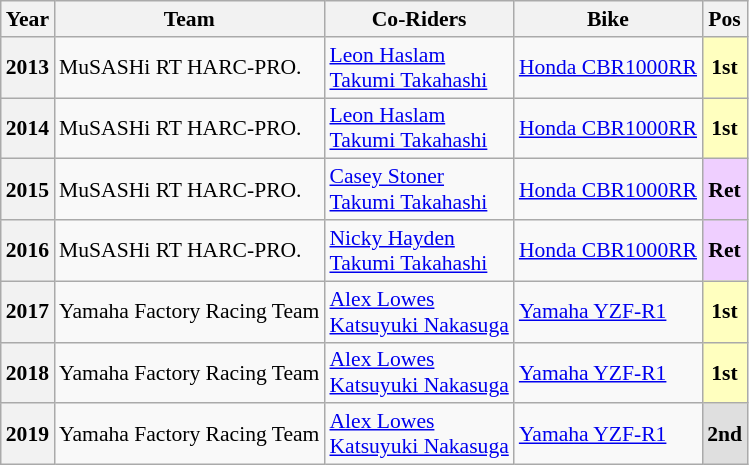<table class="wikitable" style="font-size:90%;">
<tr>
<th>Year</th>
<th>Team</th>
<th>Co-Riders</th>
<th>Bike</th>
<th>Pos</th>
</tr>
<tr>
<th>2013</th>
<td> MuSASHi RT HARC-PRO.</td>
<td> <a href='#'>Leon Haslam</a><br> <a href='#'>Takumi Takahashi</a></td>
<td><a href='#'>Honda CBR1000RR</a></td>
<th style="background:#FFFFBF;">1st</th>
</tr>
<tr>
<th>2014</th>
<td> MuSASHi RT HARC-PRO.</td>
<td> <a href='#'>Leon Haslam</a><br> <a href='#'>Takumi Takahashi</a></td>
<td><a href='#'>Honda CBR1000RR</a></td>
<th style="background:#FFFFBF;">1st</th>
</tr>
<tr>
<th>2015</th>
<td> MuSASHi RT HARC-PRO.</td>
<td> <a href='#'>Casey Stoner</a><br> <a href='#'>Takumi Takahashi</a></td>
<td><a href='#'>Honda CBR1000RR</a></td>
<th style="background:#EFCFFF;">Ret</th>
</tr>
<tr>
<th>2016</th>
<td> MuSASHi RT HARC-PRO.</td>
<td> <a href='#'>Nicky Hayden</a><br> <a href='#'>Takumi Takahashi</a></td>
<td><a href='#'>Honda CBR1000RR</a></td>
<th style="background:#EFCFFF;">Ret</th>
</tr>
<tr>
<th>2017</th>
<td> Yamaha Factory Racing Team</td>
<td> <a href='#'>Alex Lowes</a><br> <a href='#'>Katsuyuki Nakasuga</a></td>
<td><a href='#'>Yamaha YZF-R1</a></td>
<th style="background:#FFFFBF;">1st</th>
</tr>
<tr>
<th>2018</th>
<td> Yamaha Factory Racing Team</td>
<td> <a href='#'>Alex Lowes</a><br> <a href='#'>Katsuyuki Nakasuga</a></td>
<td><a href='#'>Yamaha YZF-R1</a></td>
<th style="background:#FFFFBF;">1st</th>
</tr>
<tr>
<th>2019</th>
<td> Yamaha Factory Racing Team</td>
<td> <a href='#'>Alex Lowes</a><br> <a href='#'>Katsuyuki Nakasuga</a></td>
<td><a href='#'>Yamaha YZF-R1</a></td>
<th style="background:#DFDFDF;">2nd</th>
</tr>
</table>
